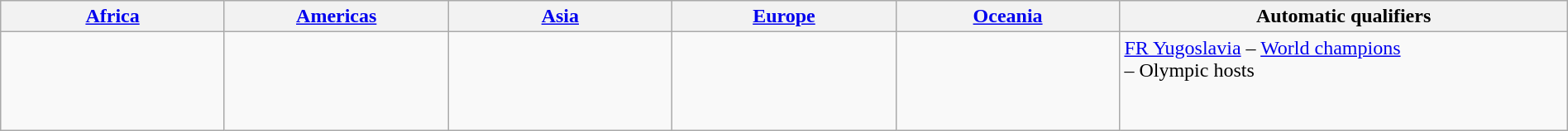<table class=wikitable width=100%>
<tr>
<th width=13%><a href='#'>Africa</a></th>
<th width=13%><a href='#'>Americas</a></th>
<th width=13%><a href='#'>Asia</a></th>
<th width=13%><a href='#'>Europe</a></th>
<th width=13%><a href='#'>Oceania</a></th>
<th width=26%>Automatic qualifiers</th>
</tr>
<tr valign=top>
<td></td>
<td><br></td>
<td></td>
<td><br><br><br><br></td>
<td></td>
<td> <a href='#'>FR Yugoslavia</a> – <a href='#'>World champions</a><br> – Olympic hosts</td>
</tr>
</table>
